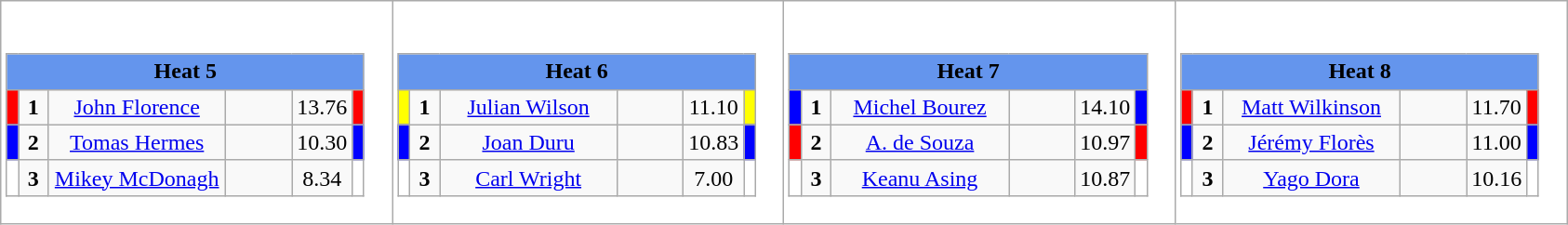<table class="wikitable" style="background:#fff;">
<tr>
<td><div><br><table class="wikitable">
<tr>
<td colspan="6"  style="text-align:center; background:#6495ed;"><strong>Heat 5</strong></td>
</tr>
<tr>
<td style="width:01px; background: #f00;"></td>
<td style="width:14px; text-align:center;"><strong>1</strong></td>
<td style="width:120px; text-align:center;"><a href='#'>John Florence</a></td>
<td style="width:40px; text-align:center;"></td>
<td style="width:20px; text-align:center;">13.76</td>
<td style="width:01px; background: #f00;"></td>
</tr>
<tr>
<td style="width:01px; background: #00f;"></td>
<td style="width:14px; text-align:center;"><strong>2</strong></td>
<td style="width:120px; text-align:center;"><a href='#'>Tomas Hermes</a></td>
<td style="width:40px; text-align:center;"></td>
<td style="width:20px; text-align:center;">10.30</td>
<td style="width:01px; background: #00f;"></td>
</tr>
<tr>
<td style="width:01px; background: #fff;"></td>
<td style="width:14px; text-align:center;"><strong>3</strong></td>
<td style="width:120px; text-align:center;"><a href='#'>Mikey McDonagh</a></td>
<td style="width:40px; text-align:center;"></td>
<td style="width:20px; text-align:center;">8.34</td>
<td style="width:01px; background: #fff;"></td>
</tr>
</table>
</div></td>
<td><div><br><table class="wikitable">
<tr>
<td colspan="6"  style="text-align:center; background:#6495ed;"><strong>Heat 6</strong></td>
</tr>
<tr>
<td style="width:01px; background: #ff0;"></td>
<td style="width:14px; text-align:center;"><strong>1</strong></td>
<td style="width:120px; text-align:center;"><a href='#'>Julian Wilson</a></td>
<td style="width:40px; text-align:center;"></td>
<td style="width:20px; text-align:center;">11.10</td>
<td style="width:01px; background: #ff0;"></td>
</tr>
<tr>
<td style="width:01px; background: #00f;"></td>
<td style="width:14px; text-align:center;"><strong>2</strong></td>
<td style="width:120px; text-align:center;"><a href='#'>Joan Duru</a></td>
<td style="width:40px; text-align:center;"></td>
<td style="width:20px; text-align:center;">10.83</td>
<td style="width:01px; background: #00f;"></td>
</tr>
<tr>
<td style="width:01px; background: #fff;"></td>
<td style="width:14px; text-align:center;"><strong>3</strong></td>
<td style="width:120px; text-align:center;"><a href='#'>Carl Wright</a></td>
<td style="width:40px; text-align:center;"></td>
<td style="width:20px; text-align:center;">7.00</td>
<td style="width:01px; background: #fff;"></td>
</tr>
</table>
</div></td>
<td><div><br><table class="wikitable">
<tr>
<td colspan="6"  style="text-align:center; background:#6495ed;"><strong>Heat 7</strong></td>
</tr>
<tr>
<td style="width:01px; background: #00f;"></td>
<td style="width:14px; text-align:center;"><strong>1</strong></td>
<td style="width:120px; text-align:center;"><a href='#'>Michel Bourez</a></td>
<td style="width:40px; text-align:center;"></td>
<td style="width:20px; text-align:center;">14.10</td>
<td style="width:01px; background: #00f;"></td>
</tr>
<tr>
<td style="width:01px; background: #f00;"></td>
<td style="width:14px; text-align:center;"><strong>2</strong></td>
<td style="width:120px; text-align:center;"><a href='#'>A. de Souza</a></td>
<td style="width:40px; text-align:center;"></td>
<td style="width:20px; text-align:center;">10.97</td>
<td style="width:01px; background: #f00;"></td>
</tr>
<tr>
<td style="width:01px; background: #fff;"></td>
<td style="width:14px; text-align:center;"><strong>3</strong></td>
<td style="width:120px; text-align:center;"><a href='#'>Keanu Asing</a></td>
<td style="width:40px; text-align:center;"></td>
<td style="width:20px; text-align:center;">10.87</td>
<td style="width:01px; background: #fff;"></td>
</tr>
</table>
</div></td>
<td><div><br><table class="wikitable">
<tr>
<td colspan="6"  style="text-align:center; background:#6495ed;"><strong>Heat 8</strong></td>
</tr>
<tr>
<td style="width:01px; background: #f00;"></td>
<td style="width:14px; text-align:center;"><strong>1</strong></td>
<td style="width:120px; text-align:center;"><a href='#'>Matt Wilkinson</a></td>
<td style="width:40px; text-align:center;"></td>
<td style="width:20px; text-align:center;">11.70</td>
<td style="width:01px; background: #f00;"></td>
</tr>
<tr>
<td style="width:01px; background: #00f;"></td>
<td style="width:14px; text-align:center;"><strong>2</strong></td>
<td style="width:120px; text-align:center;"><a href='#'>Jérémy Florès</a></td>
<td style="width:40px; text-align:center;"></td>
<td style="width:20px; text-align:center;">11.00</td>
<td style="width:01px; background: #00f;"></td>
</tr>
<tr>
<td style="width:01px; background: #fff;"></td>
<td style="width:14px; text-align:center;"><strong>3</strong></td>
<td style="width:120px; text-align:center;"><a href='#'>Yago Dora</a></td>
<td style="width:40px; text-align:center;"></td>
<td style="width:20px; text-align:center;">10.16</td>
<td style="width:01px; background: #fff;"></td>
</tr>
</table>
</div></td>
</tr>
</table>
